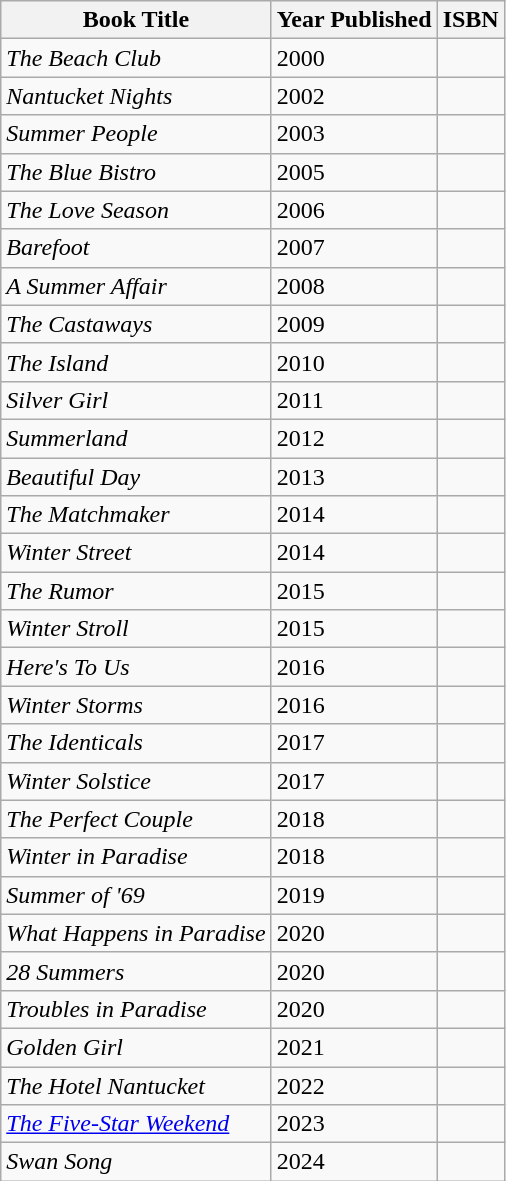<table class="wikitable sortable">
<tr>
<th>Book Title</th>
<th>Year Published</th>
<th>ISBN</th>
</tr>
<tr>
<td><em>The Beach Club</em></td>
<td>2000</td>
<td></td>
</tr>
<tr>
<td><em>Nantucket Nights</em></td>
<td>2002</td>
<td></td>
</tr>
<tr>
<td><em>Summer People</em></td>
<td>2003</td>
<td></td>
</tr>
<tr>
<td><em>The Blue Bistro</em></td>
<td>2005</td>
<td></td>
</tr>
<tr>
<td><em>The Love Season</em></td>
<td>2006</td>
<td></td>
</tr>
<tr>
<td><em>Barefoot</em></td>
<td>2007</td>
<td></td>
</tr>
<tr>
<td><em>A Summer Affair</em></td>
<td>2008</td>
<td></td>
</tr>
<tr>
<td><em>The Castaways</em></td>
<td>2009</td>
<td></td>
</tr>
<tr>
<td><em>The Island</em></td>
<td>2010</td>
<td></td>
</tr>
<tr>
<td><em>Silver Girl</em></td>
<td>2011</td>
<td></td>
</tr>
<tr>
<td><em>Summerland</em></td>
<td>2012</td>
<td></td>
</tr>
<tr>
<td><em>Beautiful Day</em></td>
<td>2013</td>
<td></td>
</tr>
<tr>
<td><em>The Matchmaker</em></td>
<td>2014</td>
<td></td>
</tr>
<tr>
<td><em>Winter Street</em></td>
<td>2014</td>
<td></td>
</tr>
<tr>
<td><em>The Rumor</em></td>
<td>2015</td>
<td></td>
</tr>
<tr>
<td><em>Winter Stroll</em></td>
<td>2015</td>
<td></td>
</tr>
<tr>
<td><em>Here's To Us</em></td>
<td>2016</td>
<td></td>
</tr>
<tr>
<td><em>Winter Storms</em></td>
<td>2016</td>
<td></td>
</tr>
<tr>
<td><em>The Identicals</em></td>
<td>2017</td>
<td></td>
</tr>
<tr>
<td><em>Winter Solstice</em></td>
<td>2017</td>
<td></td>
</tr>
<tr>
<td><em>The Perfect Couple</em></td>
<td>2018</td>
<td></td>
</tr>
<tr>
<td><em>Winter in Paradise</em></td>
<td>2018</td>
<td></td>
</tr>
<tr>
<td><em>Summer of '69</em></td>
<td>2019</td>
<td></td>
</tr>
<tr>
<td><em>What Happens in Paradise</em></td>
<td>2020</td>
<td></td>
</tr>
<tr>
<td><em>28 Summers</em></td>
<td>2020</td>
<td></td>
</tr>
<tr>
<td><em>Troubles in Paradise</em></td>
<td>2020</td>
<td></td>
</tr>
<tr>
<td><em>Golden Girl</em></td>
<td>2021</td>
<td></td>
</tr>
<tr>
<td><em>The Hotel Nantucket</em></td>
<td>2022</td>
<td></td>
</tr>
<tr>
<td><em><a href='#'>The Five-Star Weekend</a></em></td>
<td>2023</td>
<td></td>
</tr>
<tr>
<td><em>Swan Song</em></td>
<td>2024</td>
<td></td>
</tr>
</table>
